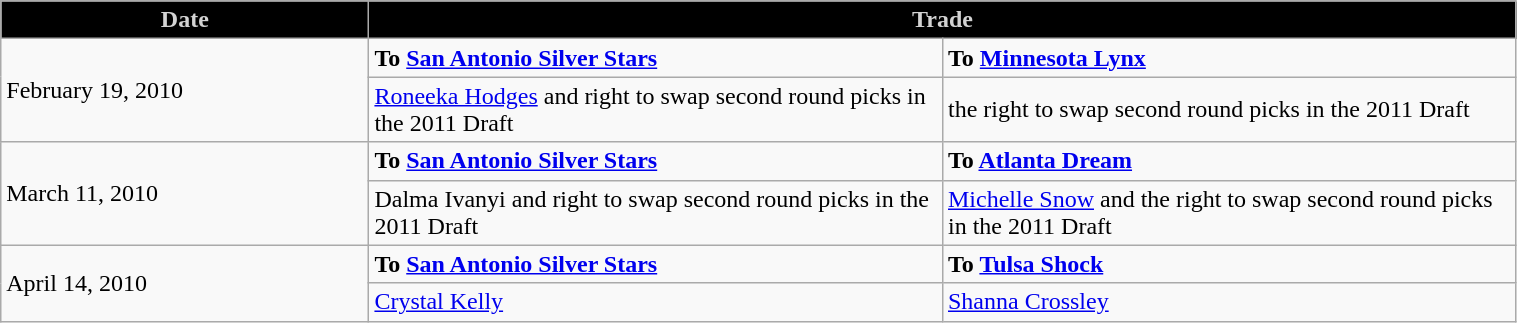<table class="wikitable" style="width:80%">
<tr>
<th style="background:#000000;color:#D3D3D3; width=125">Date</th>
<th style="background:#000000;color:#D3D3D3;" colspan=2>Trade</th>
</tr>
<tr>
<td rowspan=2>February 19, 2010</td>
<td width=375><strong>To <a href='#'>San Antonio Silver Stars</a></strong></td>
<td width=375><strong>To <a href='#'>Minnesota Lynx</a></strong></td>
</tr>
<tr>
<td><a href='#'>Roneeka Hodges</a> and right to swap second round picks in the 2011 Draft</td>
<td>the right to swap second round picks in the 2011 Draft</td>
</tr>
<tr>
<td rowspan=2>March 11, 2010</td>
<td width=375><strong>To <a href='#'>San Antonio Silver Stars</a></strong></td>
<td width=375><strong>To <a href='#'>Atlanta Dream</a></strong></td>
</tr>
<tr>
<td>Dalma Ivanyi and right to swap second round picks in the 2011 Draft</td>
<td><a href='#'>Michelle Snow</a> and the right to swap second round picks in the 2011 Draft</td>
</tr>
<tr>
<td rowspan=2>April 14, 2010</td>
<td width=375><strong>To <a href='#'>San Antonio Silver Stars</a></strong></td>
<td width=375><strong>To <a href='#'>Tulsa Shock</a></strong></td>
</tr>
<tr>
<td><a href='#'>Crystal Kelly</a></td>
<td><a href='#'>Shanna Crossley</a></td>
</tr>
</table>
